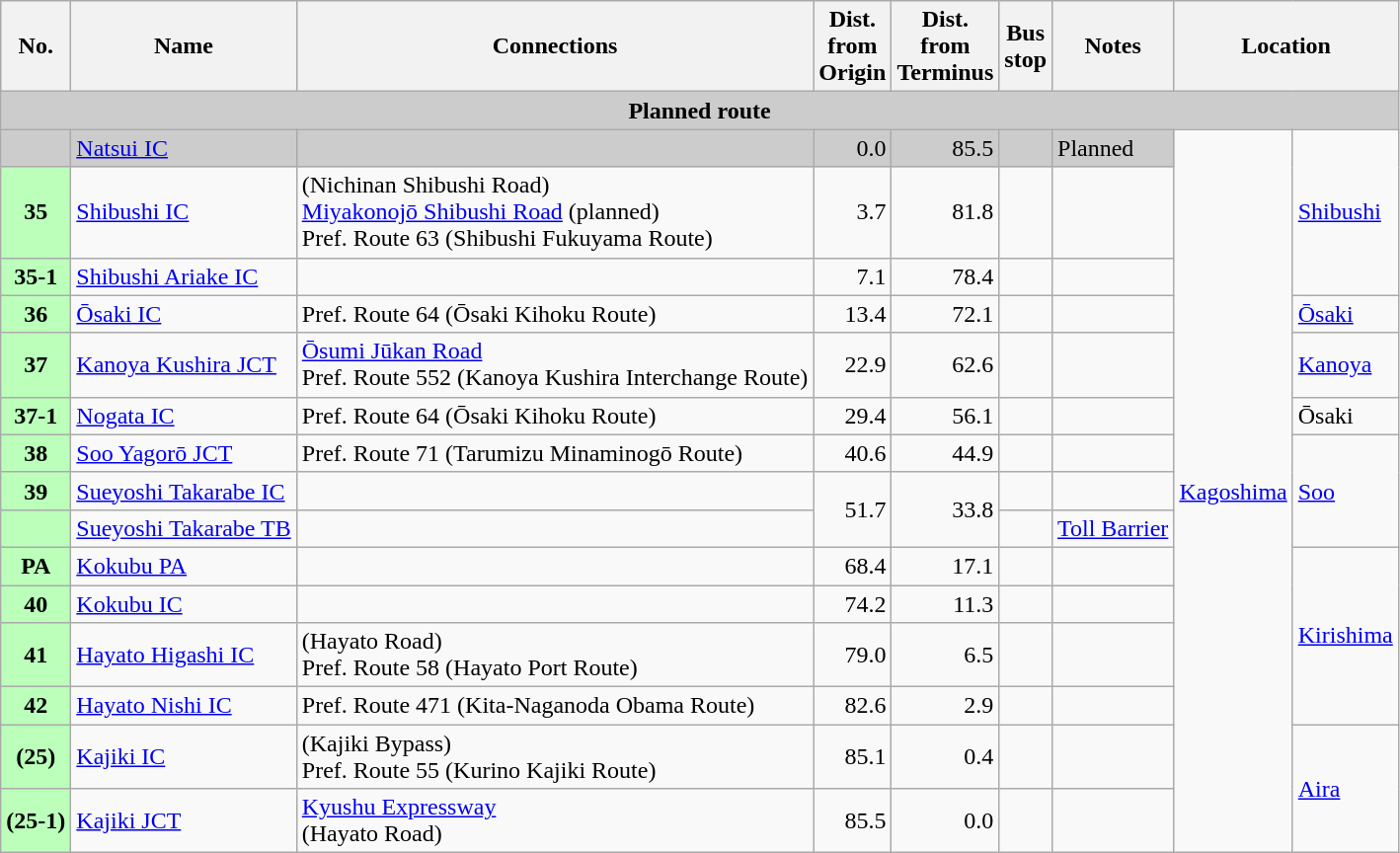<table class="wikitable">
<tr>
<th>No.</th>
<th>Name</th>
<th>Connections</th>
<th>Dist.<br>from<br>Origin</th>
<th>Dist.<br>from<br>Terminus</th>
<th>Bus<br>stop</th>
<th>Notes</th>
<th colspan="2">Location</th>
</tr>
<tr>
<td colspan="9" style="text-align:center; background-color:#CCC;"><strong>Planned route</strong></td>
</tr>
<tr>
<th style="background-color:#CCC; "></th>
<td style="background-color:#CCC; "><a href='#'>Natsui IC</a></td>
<td style="background-color:#CCC; "></td>
<td style="background-color:#CCC; text-align: right;">0.0</td>
<td style="background-color:#CCC; text-align: right;">85.5</td>
<td style="background-color:#CCC; "></td>
<td style="background-color:#CCC; ">Planned</td>
<td rowspan="15" style="width:1em;"><a href='#'>Kagoshima</a></td>
<td rowspan="3"><a href='#'>Shibushi</a></td>
</tr>
<tr>
<th style="background-color: #BFB;">35</th>
<td><a href='#'>Shibushi IC</a></td>
<td> (Nichinan Shibushi Road)<br><a href='#'>Miyakonojō Shibushi Road</a> (planned)<br>Pref. Route 63 (Shibushi Fukuyama Route)</td>
<td style="text-align: right;">3.7</td>
<td style="text-align: right;">81.8</td>
<td></td>
<td></td>
</tr>
<tr>
<th style="background-color:#BFB; ">35-1</th>
<td><a href='#'>Shibushi Ariake IC</a></td>
<td></td>
<td style="text-align: right;">7.1</td>
<td style="text-align: right;">78.4</td>
<td></td>
</tr>
<tr>
<th style="background-color:#BFB; ">36</th>
<td><a href='#'>Ōsaki IC</a></td>
<td>Pref. Route 64 (Ōsaki Kihoku Route)</td>
<td style="text-align: right;">13.4</td>
<td style="text-align: right;">72.1</td>
<td></td>
<td></td>
<td><a href='#'>Ōsaki</a></td>
</tr>
<tr>
<th style="background-color: #BFB;">37</th>
<td><a href='#'>Kanoya Kushira JCT</a></td>
<td><a href='#'>Ōsumi Jūkan Road</a><br>Pref. Route 552 (Kanoya Kushira Interchange Route)</td>
<td style="text-align: right;">22.9</td>
<td style="text-align: right;">62.6</td>
<td></td>
<td></td>
<td><a href='#'>Kanoya</a></td>
</tr>
<tr>
<th style="background-color: #BFB;">37-1</th>
<td><a href='#'>Nogata IC</a></td>
<td>Pref. Route 64 (Ōsaki Kihoku Route)</td>
<td style="text-align: right;">29.4</td>
<td style="text-align: right;">56.1</td>
<td></td>
<td></td>
<td>Ōsaki</td>
</tr>
<tr>
<th style="background-color: #BFB;">38</th>
<td><a href='#'>Soo Yagorō JCT</a></td>
<td>Pref. Route 71 (Tarumizu Minaminogō Route)</td>
<td style="text-align: right;">40.6</td>
<td style="text-align: right;">44.9</td>
<td></td>
<td></td>
<td rowspan="3"><a href='#'>Soo</a></td>
</tr>
<tr>
<th style="background-color: #BFB;">39</th>
<td><a href='#'>Sueyoshi Takarabe IC</a></td>
<td></td>
<td rowspan="2" style="text-align: right;">51.7</td>
<td rowspan="2" style="text-align: right;">33.8</td>
<td></td>
<td></td>
</tr>
<tr>
<th style="background-color: #BFB;"></th>
<td><a href='#'>Sueyoshi Takarabe TB</a></td>
<td></td>
<td></td>
<td><a href='#'>Toll Barrier</a></td>
</tr>
<tr>
<th style="background-color: #BFB;">PA</th>
<td><a href='#'>Kokubu PA</a></td>
<td></td>
<td style="text-align: right;">68.4</td>
<td style="text-align: right;">17.1</td>
<td></td>
<td></td>
<td rowspan="4"><a href='#'>Kirishima</a></td>
</tr>
<tr>
<th style="background-color: #BFB;">40</th>
<td><a href='#'>Kokubu IC</a></td>
<td></td>
<td style="text-align: right;">74.2</td>
<td style="text-align: right;">11.3</td>
<td></td>
<td></td>
</tr>
<tr>
<th style="background-color: #BFB;">41</th>
<td><a href='#'>Hayato Higashi IC</a></td>
<td> (Hayato Road)<br>Pref. Route 58 (Hayato Port Route)</td>
<td style="text-align: right;">79.0</td>
<td style="text-align: right;">6.5</td>
<td></td>
<td></td>
</tr>
<tr>
<th style="background-color: #BFB;">42</th>
<td><a href='#'>Hayato Nishi IC</a></td>
<td>Pref. Route 471 (Kita-Naganoda Obama Route)</td>
<td style="text-align: right;">82.6</td>
<td style="text-align: right;">2.9</td>
<td></td>
<td></td>
</tr>
<tr>
<th style="background-color: #BFB;">(25)</th>
<td><a href='#'>Kajiki IC</a></td>
<td> (Kajiki Bypass)<br>Pref. Route 55 (Kurino Kajiki Route)</td>
<td style="text-align: right;">85.1</td>
<td style="text-align: right;">0.4</td>
<td></td>
<td></td>
<td rowspan="2"><a href='#'>Aira</a></td>
</tr>
<tr>
<th style="background-color: #BFB;">(25-1)</th>
<td><a href='#'>Kajiki JCT</a></td>
<td> <a href='#'>Kyushu Expressway</a><br> (Hayato Road)</td>
<td style="text-align: right;">85.5</td>
<td style="text-align: right;">0.0</td>
<td></td>
<td></td>
</tr>
</table>
